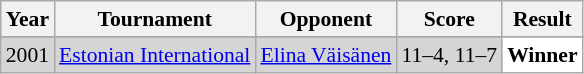<table class="sortable wikitable" style="font-size: 90%;">
<tr>
<th>Year</th>
<th>Tournament</th>
<th>Opponent</th>
<th>Score</th>
<th>Result</th>
</tr>
<tr>
</tr>
<tr style="background:#D5D5D5">
<td align="center">2001</td>
<td align="left"><a href='#'>Estonian International</a></td>
<td align="left"> <a href='#'>Elina Väisänen</a></td>
<td align="left">11–4, 11–7</td>
<td style="text-align:left; background:white"> <strong>Winner</strong></td>
</tr>
</table>
